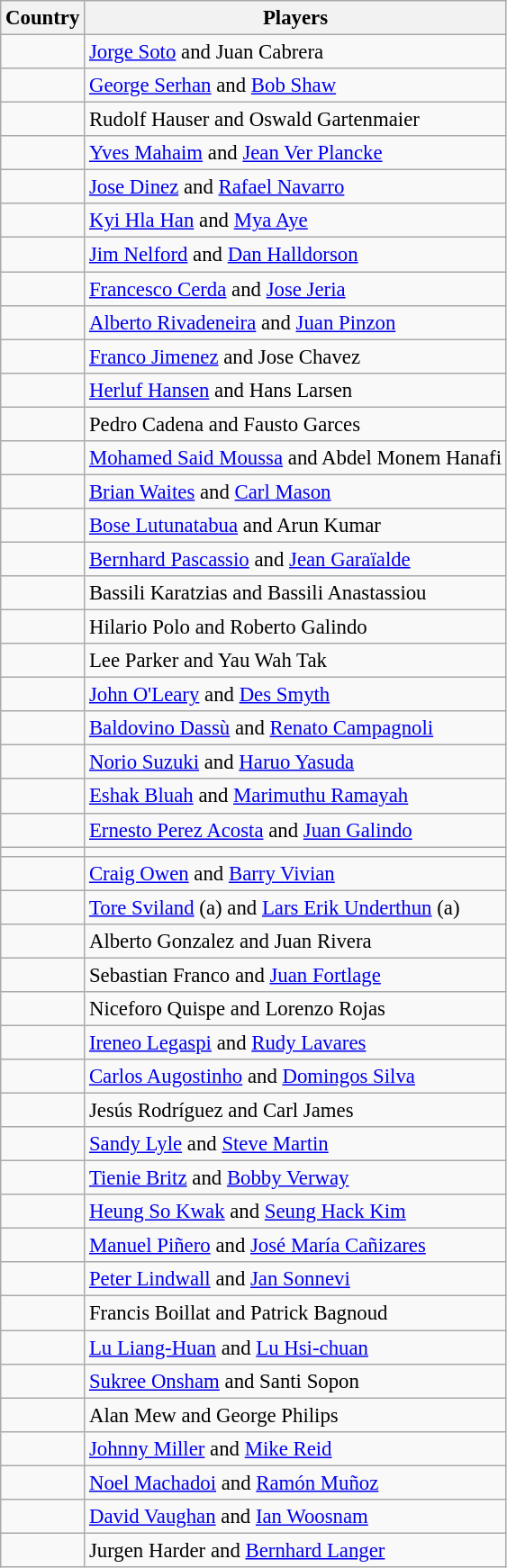<table class="wikitable" style="font-size:95%;">
<tr>
<th>Country</th>
<th>Players</th>
</tr>
<tr>
<td></td>
<td><a href='#'>Jorge Soto</a> and Juan Cabrera</td>
</tr>
<tr>
<td></td>
<td><a href='#'>George Serhan</a> and <a href='#'>Bob Shaw</a></td>
</tr>
<tr>
<td></td>
<td>Rudolf Hauser and Oswald Gartenmaier</td>
</tr>
<tr>
<td></td>
<td><a href='#'>Yves Mahaim</a> and <a href='#'>Jean Ver Plancke</a></td>
</tr>
<tr>
<td></td>
<td><a href='#'>Jose Dinez</a> and <a href='#'>Rafael Navarro</a></td>
</tr>
<tr>
<td></td>
<td><a href='#'>Kyi Hla Han</a> and <a href='#'>Mya Aye</a></td>
</tr>
<tr>
<td></td>
<td><a href='#'>Jim Nelford</a> and <a href='#'>Dan Halldorson</a></td>
</tr>
<tr>
<td></td>
<td><a href='#'>Francesco Cerda</a> and <a href='#'>Jose Jeria</a></td>
</tr>
<tr>
<td></td>
<td><a href='#'>Alberto Rivadeneira</a> and <a href='#'>Juan Pinzon</a></td>
</tr>
<tr>
<td></td>
<td><a href='#'>Franco Jimenez</a> and Jose Chavez</td>
</tr>
<tr>
<td></td>
<td><a href='#'>Herluf Hansen</a> and Hans Larsen</td>
</tr>
<tr>
<td></td>
<td>Pedro Cadena and Fausto Garces</td>
</tr>
<tr>
<td></td>
<td><a href='#'>Mohamed Said Moussa</a> and Abdel Monem Hanafi</td>
</tr>
<tr>
<td></td>
<td><a href='#'>Brian Waites</a> and <a href='#'>Carl Mason</a></td>
</tr>
<tr>
<td></td>
<td><a href='#'>Bose Lutunatabua</a> and Arun Kumar</td>
</tr>
<tr>
<td></td>
<td><a href='#'>Bernhard Pascassio</a> and <a href='#'>Jean Garaïalde</a></td>
</tr>
<tr>
<td></td>
<td>Bassili Karatzias and Bassili Anastassiou</td>
</tr>
<tr>
<td></td>
<td>Hilario Polo and Roberto Galindo</td>
</tr>
<tr>
<td></td>
<td>Lee Parker and Yau Wah Tak</td>
</tr>
<tr>
<td></td>
<td><a href='#'>John O'Leary</a> and <a href='#'>Des Smyth</a></td>
</tr>
<tr>
<td></td>
<td><a href='#'>Baldovino Dassù</a> and <a href='#'>Renato Campagnoli</a></td>
</tr>
<tr>
<td></td>
<td><a href='#'>Norio Suzuki</a> and <a href='#'>Haruo Yasuda</a></td>
</tr>
<tr>
<td></td>
<td><a href='#'>Eshak Bluah</a> and <a href='#'>Marimuthu Ramayah</a></td>
</tr>
<tr>
<td></td>
<td><a href='#'>Ernesto Perez Acosta</a> and <a href='#'>Juan Galindo</a></td>
</tr>
<tr>
<td></td>
<td></td>
</tr>
<tr>
<td></td>
<td><a href='#'>Craig Owen</a> and <a href='#'>Barry Vivian</a></td>
</tr>
<tr>
<td></td>
<td><a href='#'>Tore Sviland</a> (a) and <a href='#'>Lars Erik Underthun</a> (a)</td>
</tr>
<tr>
<td></td>
<td>Alberto Gonzalez and Juan Rivera</td>
</tr>
<tr>
<td></td>
<td>Sebastian Franco and <a href='#'>Juan Fortlage</a></td>
</tr>
<tr>
<td></td>
<td>Niceforo Quispe and Lorenzo Rojas</td>
</tr>
<tr>
<td></td>
<td><a href='#'>Ireneo Legaspi</a> and <a href='#'>Rudy Lavares</a></td>
</tr>
<tr>
<td></td>
<td><a href='#'>Carlos Augostinho</a> and <a href='#'>Domingos Silva</a></td>
</tr>
<tr>
<td></td>
<td>Jesús Rodríguez and Carl James</td>
</tr>
<tr>
<td></td>
<td><a href='#'>Sandy Lyle</a> and <a href='#'>Steve Martin</a></td>
</tr>
<tr>
<td></td>
<td><a href='#'>Tienie Britz</a> and <a href='#'>Bobby Verway</a></td>
</tr>
<tr>
<td></td>
<td><a href='#'>Heung So Kwak</a> and <a href='#'>Seung Hack Kim</a></td>
</tr>
<tr>
<td></td>
<td><a href='#'>Manuel Piñero</a> and <a href='#'>José María Cañizares</a></td>
</tr>
<tr>
<td></td>
<td><a href='#'>Peter Lindwall</a> and <a href='#'>Jan Sonnevi</a></td>
</tr>
<tr>
<td></td>
<td>Francis Boillat and Patrick Bagnoud</td>
</tr>
<tr>
<td></td>
<td><a href='#'>Lu Liang-Huan</a> and <a href='#'>Lu Hsi-chuan</a></td>
</tr>
<tr>
<td></td>
<td><a href='#'>Sukree Onsham</a> and Santi Sopon</td>
</tr>
<tr>
<td></td>
<td>Alan Mew and George Philips</td>
</tr>
<tr>
<td></td>
<td><a href='#'>Johnny Miller</a> and <a href='#'>Mike Reid</a></td>
</tr>
<tr>
<td></td>
<td><a href='#'>Noel Machadoi</a> and <a href='#'>Ramón Muñoz</a></td>
</tr>
<tr>
<td></td>
<td><a href='#'>David Vaughan</a> and <a href='#'>Ian Woosnam</a></td>
</tr>
<tr>
<td></td>
<td>Jurgen Harder and <a href='#'>Bernhard Langer</a></td>
</tr>
</table>
